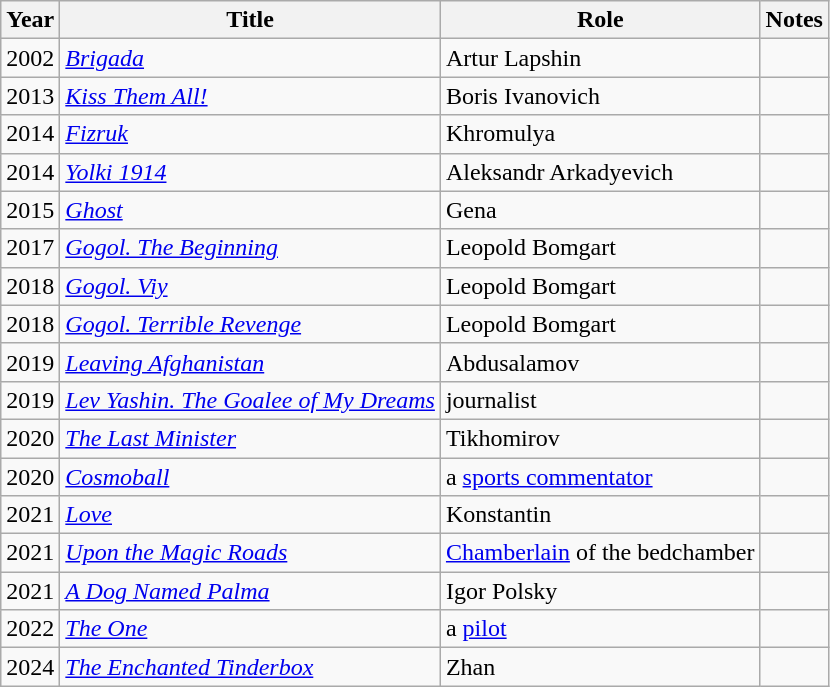<table class="wikitable sortable">
<tr>
<th>Year</th>
<th>Title</th>
<th>Role</th>
<th class="unsortable">Notes</th>
</tr>
<tr>
<td>2002</td>
<td><em><a href='#'>Brigada</a></em></td>
<td>Artur Lapshin</td>
<td></td>
</tr>
<tr>
<td>2013</td>
<td><em><a href='#'>Kiss Them All!</a></em></td>
<td>Boris Ivanovich</td>
<td></td>
</tr>
<tr>
<td>2014</td>
<td><em><a href='#'>Fizruk</a></em></td>
<td>Khromulya</td>
<td></td>
</tr>
<tr>
<td>2014</td>
<td><em><a href='#'>Yolki 1914</a></em></td>
<td>Aleksandr Arkadyevich</td>
<td></td>
</tr>
<tr>
<td>2015</td>
<td><em><a href='#'>Ghost</a></em></td>
<td>Gena</td>
<td></td>
</tr>
<tr>
<td>2017</td>
<td><em><a href='#'>Gogol. The Beginning</a></em></td>
<td>Leopold Bomgart</td>
<td></td>
</tr>
<tr>
<td>2018</td>
<td><em><a href='#'>Gogol. Viy</a></em></td>
<td>Leopold Bomgart</td>
<td></td>
</tr>
<tr>
<td>2018</td>
<td><em><a href='#'>Gogol. Terrible Revenge</a></em></td>
<td>Leopold Bomgart</td>
<td></td>
</tr>
<tr>
<td>2019</td>
<td><em><a href='#'>Leaving Afghanistan</a></em></td>
<td>Abdusalamov</td>
<td></td>
</tr>
<tr>
<td>2019</td>
<td><em><a href='#'>Lev Yashin. The Goalee of My Dreams</a></em></td>
<td>journalist</td>
<td></td>
</tr>
<tr>
<td>2020</td>
<td><em><a href='#'>The Last Minister</a></em></td>
<td>Tikhomirov</td>
<td></td>
</tr>
<tr>
<td>2020</td>
<td><em><a href='#'>Cosmoball</a></em></td>
<td>a <a href='#'>sports commentator</a></td>
<td></td>
</tr>
<tr>
<td>2021</td>
<td><em><a href='#'>Love</a></em></td>
<td>Konstantin</td>
<td></td>
</tr>
<tr>
<td>2021</td>
<td><em><a href='#'>Upon the Magic Roads</a></em></td>
<td><a href='#'>Chamberlain</a> of the bedchamber</td>
<td></td>
</tr>
<tr>
<td>2021</td>
<td><em><a href='#'>A Dog Named Palma</a></em></td>
<td>Igor Polsky</td>
<td></td>
</tr>
<tr>
<td>2022</td>
<td><em><a href='#'>The One</a></em></td>
<td>a <a href='#'>pilot</a></td>
<td></td>
</tr>
<tr>
<td>2024</td>
<td><em><a href='#'>The Enchanted Tinderbox</a></em></td>
<td>Zhan</td>
<td></td>
</tr>
</table>
